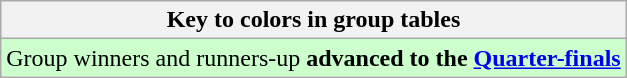<table class="wikitable">
<tr>
<th>Key to colors in group tables</th>
</tr>
<tr style="background:#cfc;">
<td>Group winners and runners-up <strong>advanced to the <a href='#'>Quarter-finals</a></strong></td>
</tr>
</table>
